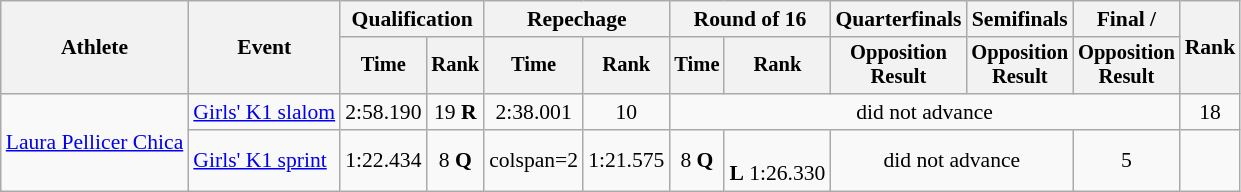<table class="wikitable" style="font-size:90%;">
<tr>
<th rowspan=2>Athlete</th>
<th rowspan=2>Event</th>
<th colspan=2>Qualification</th>
<th colspan=2>Repechage</th>
<th colspan=2>Round of 16</th>
<th>Quarterfinals</th>
<th>Semifinals</th>
<th>Final / </th>
<th rowspan=2>Rank</th>
</tr>
<tr style="font-size:95%">
<th>Time</th>
<th>Rank</th>
<th>Time</th>
<th>Rank</th>
<th>Time</th>
<th>Rank</th>
<th>Opposition <br>Result</th>
<th>Opposition <br>Result</th>
<th>Opposition <br>Result</th>
</tr>
<tr align=center>
<td rowspan=2 align=left><a href='#'>Laura Pellicer Chica</a></td>
<td align=left><a href='#'>Girls' K1 slalom</a></td>
<td>2:58.190</td>
<td>19 <strong>R</strong></td>
<td>2:38.001</td>
<td>10</td>
<td colspan=5>did not advance</td>
<td>18</td>
</tr>
<tr align=center>
<td align=left><a href='#'>Girls' K1 sprint</a></td>
<td>1:22.434</td>
<td>8 <strong>Q</strong></td>
<td>colspan=2 </td>
<td>1:21.575</td>
<td>8 <strong>Q</strong></td>
<td><br><strong>L</strong> 1:26.330</td>
<td colspan=2>did not advance</td>
<td>5</td>
</tr>
</table>
